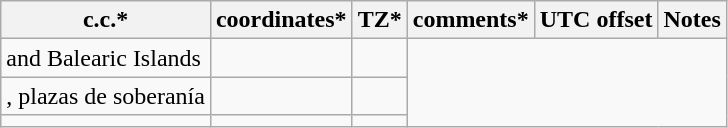<table class="wikitable sortable">
<tr>
<th>c.c.*</th>
<th>coordinates*</th>
<th>TZ*</th>
<th>comments*</th>
<th>UTC offset</th>
<th>Notes</th>
</tr>
<tr --->
<td> and Balearic Islands</td>
<td></td>
<td></td>
</tr>
<tr --->
<td>, plazas de soberanía</td>
<td></td>
<td></td>
</tr>
<tr --->
<td></td>
<td></td>
<td></td>
</tr>
</table>
